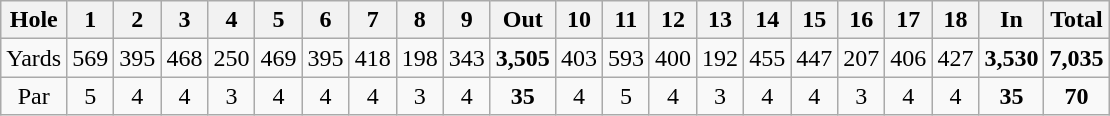<table class="wikitable" style="text-align:center">
<tr>
<th align="left">Hole</th>
<th>1</th>
<th>2</th>
<th>3</th>
<th>4</th>
<th>5</th>
<th>6</th>
<th>7</th>
<th>8</th>
<th>9</th>
<th>Out</th>
<th>10</th>
<th>11</th>
<th>12</th>
<th>13</th>
<th>14</th>
<th>15</th>
<th>16</th>
<th>17</th>
<th>18</th>
<th>In</th>
<th>Total</th>
</tr>
<tr>
<td align="left">Yards</td>
<td>569</td>
<td>395</td>
<td>468</td>
<td>250</td>
<td>469</td>
<td>395</td>
<td>418</td>
<td>198</td>
<td>343</td>
<td><strong>3,505</strong></td>
<td>403</td>
<td>593</td>
<td>400</td>
<td>192</td>
<td>455</td>
<td>447</td>
<td>207</td>
<td>406</td>
<td>427</td>
<td><strong>3,530</strong></td>
<td><strong>7,035</strong></td>
</tr>
<tr>
<td>Par</td>
<td>5</td>
<td>4</td>
<td>4</td>
<td>3</td>
<td>4</td>
<td>4</td>
<td>4</td>
<td>3</td>
<td>4</td>
<td><strong>35</strong></td>
<td>4</td>
<td>5</td>
<td>4</td>
<td>3</td>
<td>4</td>
<td>4</td>
<td>3</td>
<td>4</td>
<td>4</td>
<td><strong>35</strong></td>
<td><strong>70</strong></td>
</tr>
</table>
